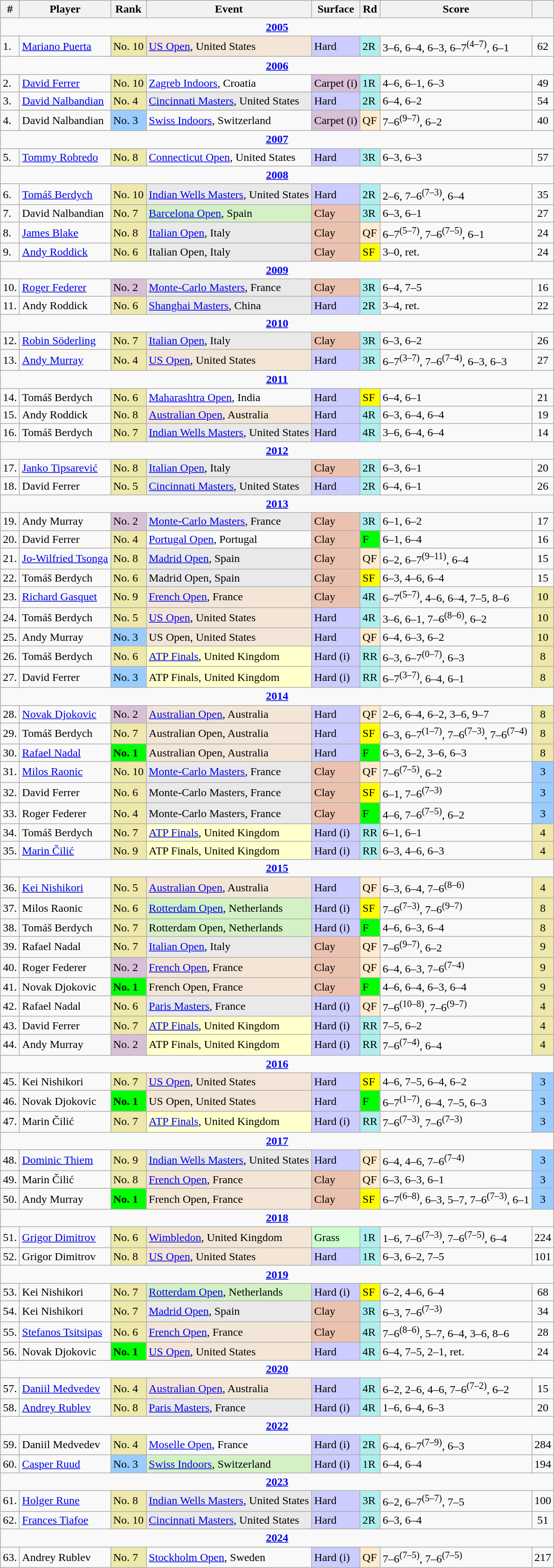<table class="wikitable sortable nowrap">
<tr>
<th>#</th>
<th>Player</th>
<th>Rank</th>
<th>Event</th>
<th>Surface</th>
<th>Rd</th>
<th>Score</th>
<th></th>
</tr>
<tr>
<td align=center colspan=8><a href='#'><strong>2005</strong></a></td>
</tr>
<tr>
<td>1.</td>
<td> <a href='#'>Mariano Puerta</a></td>
<td bgcolor=eee8aa>No. 10</td>
<td bgcolor=f3e6d7><a href='#'>US Open</a>, United States</td>
<td bgcolor=ccccff>Hard</td>
<td bgcolor=afeeee>2R</td>
<td>3–6, 6–4, 6–3, 6–7<sup>(4–7)</sup>, 6–1</td>
<td style=text-align:center>62</td>
</tr>
<tr>
<td align=center colspan=8><a href='#'><strong>2006</strong></a></td>
</tr>
<tr>
<td>2.</td>
<td> <a href='#'>David Ferrer</a></td>
<td bgcolor=eee8aa>No. 10</td>
<td><a href='#'>Zagreb Indoors</a>, Croatia</td>
<td bgcolor=thistle>Carpet (i)</td>
<td bgcolor=afeeee>1R</td>
<td>4–6, 6–1, 6–3</td>
<td style=text-align:center>49</td>
</tr>
<tr>
<td>3.</td>
<td> <a href='#'>David Nalbandian</a></td>
<td bgcolor=eee8aa>No. 4</td>
<td bgcolor=e9e9e9><a href='#'>Cincinnati Masters</a>, United States</td>
<td bgcolor=ccccff>Hard</td>
<td bgcolor=afeeee>2R</td>
<td>6–4, 6–2</td>
<td style=text-align:center>54</td>
</tr>
<tr>
<td>4.</td>
<td> David Nalbandian</td>
<td bgcolor=99ccff>No. 3</td>
<td><a href='#'>Swiss Indoors</a>, Switzerland</td>
<td bgcolor=thistle>Carpet (i)</td>
<td bgcolor=ffebcd>QF</td>
<td>7–6<sup>(9–7)</sup>, 6–2</td>
<td style=text-align:center>40</td>
</tr>
<tr>
<td align=center colspan=8><a href='#'><strong>2007</strong></a></td>
</tr>
<tr>
<td>5.</td>
<td> <a href='#'>Tommy Robredo</a></td>
<td bgcolor=eee8aa>No. 8</td>
<td><a href='#'>Connecticut Open</a>, United States</td>
<td bgcolor=ccccff>Hard</td>
<td bgcolor=afeeee>3R</td>
<td>6–3, 6–3</td>
<td style=text-align:center>57</td>
</tr>
<tr>
<td align=center colspan=8><a href='#'><strong>2008</strong></a></td>
</tr>
<tr>
<td>6.</td>
<td> <a href='#'>Tomáš Berdych</a></td>
<td bgcolor=eee8aa>No. 10</td>
<td bgcolor=e9e9e9><a href='#'>Indian Wells Masters</a>, United States</td>
<td bgcolor=ccccff>Hard</td>
<td bgcolor=afeeee>2R</td>
<td>2–6, 7–6<sup>(7–3)</sup>, 6–4</td>
<td style=text-align:center>35</td>
</tr>
<tr>
<td>7.</td>
<td> David Nalbandian</td>
<td bgcolor=eee8aa>No. 7</td>
<td bgcolor=d4f1c5><a href='#'>Barcelona Open</a>, Spain</td>
<td bgcolor=ebc2af>Clay</td>
<td bgcolor=afeeee>3R</td>
<td>6–3, 6–1</td>
<td style=text-align:center>27</td>
</tr>
<tr>
<td>8.</td>
<td> <a href='#'>James Blake</a></td>
<td bgcolor=eee8aa>No. 8</td>
<td bgcolor=e9e9e9><a href='#'>Italian Open</a>, Italy</td>
<td bgcolor=ebc2af>Clay</td>
<td bgcolor=ffebcd>QF</td>
<td>6–7<sup>(5–7)</sup>, 7–6<sup>(7–5)</sup>, 6–1</td>
<td style=text-align:center>24</td>
</tr>
<tr>
<td>9.</td>
<td> <a href='#'>Andy Roddick</a></td>
<td bgcolor=eee8aa>No. 6</td>
<td bgcolor=e9e9e9>Italian Open, Italy</td>
<td bgcolor=ebc2af>Clay</td>
<td bgcolor=yellow>SF</td>
<td>3–0, ret.</td>
<td style=text-align:center>24</td>
</tr>
<tr>
<td align=center colspan=8><a href='#'><strong>2009</strong></a></td>
</tr>
<tr>
<td>10.</td>
<td> <a href='#'>Roger Federer</a></td>
<td bgcolor=thistle>No. 2</td>
<td bgcolor=e9e9e9><a href='#'>Monte-Carlo Masters</a>, France</td>
<td bgcolor=ebc2af>Clay</td>
<td bgcolor=afeeee>3R</td>
<td>6–4, 7–5</td>
<td style=text-align:center>16</td>
</tr>
<tr>
<td>11.</td>
<td> Andy Roddick</td>
<td bgcolor=eee8aa>No. 6</td>
<td bgcolor=e9e9e9><a href='#'>Shanghai Masters</a>, China</td>
<td bgcolor=ccccff>Hard</td>
<td bgcolor=afeeee>2R</td>
<td>3–4, ret.</td>
<td style=text-align:center>22</td>
</tr>
<tr>
<td align=center colspan=8><a href='#'><strong>2010</strong></a></td>
</tr>
<tr>
<td>12.</td>
<td> <a href='#'>Robin Söderling</a></td>
<td bgcolor=eee8aa>No. 7</td>
<td bgcolor=e9e9e9><a href='#'>Italian Open</a>, Italy</td>
<td bgcolor=ebc2af>Clay</td>
<td bgcolor=afeeee>3R</td>
<td>6–3, 6–2</td>
<td style=text-align:center>26</td>
</tr>
<tr>
<td>13.</td>
<td> <a href='#'>Andy Murray</a></td>
<td bgcolor=eee8aa>No. 4</td>
<td bgcolor=f3e6d7><a href='#'>US Open</a>, United States</td>
<td bgcolor=ccccff>Hard</td>
<td bgcolor=afeeee>3R</td>
<td>6–7<sup>(3–7)</sup>, 7–6<sup>(7–4)</sup>, 6–3, 6–3</td>
<td style=text-align:center>27</td>
</tr>
<tr>
<td align=center colspan=8><a href='#'><strong>2011</strong></a></td>
</tr>
<tr>
<td>14.</td>
<td> Tomáš Berdych</td>
<td bgcolor=eee8aa>No. 6</td>
<td><a href='#'>Maharashtra Open</a>, India</td>
<td bgcolor=ccccff>Hard</td>
<td bgcolor=yellow>SF</td>
<td>6–4, 6–1</td>
<td style=text-align:center>21</td>
</tr>
<tr>
<td>15.</td>
<td> Andy Roddick</td>
<td bgcolor=eee8aa>No. 8</td>
<td bgcolor=f3e6d7><a href='#'>Australian Open</a>, Australia</td>
<td bgcolor=ccccff>Hard</td>
<td bgcolor=afeeee>4R</td>
<td>6–3, 6–4, 6–4</td>
<td style=text-align:center>19</td>
</tr>
<tr>
<td>16.</td>
<td> Tomáš Berdych</td>
<td bgcolor=eee8aa>No. 7</td>
<td bgcolor=e9e9e9><a href='#'>Indian Wells Masters</a>, United States</td>
<td bgcolor=ccccff>Hard</td>
<td bgcolor=afeeee>4R</td>
<td>3–6, 6–4, 6–4</td>
<td style=text-align:center>14</td>
</tr>
<tr>
<td align=center colspan=8><a href='#'><strong>2012</strong></a></td>
</tr>
<tr>
<td>17.</td>
<td> <a href='#'>Janko Tipsarević</a></td>
<td bgcolor=eee8aa>No. 8</td>
<td bgcolor=e9e9e9><a href='#'>Italian Open</a>, Italy</td>
<td bgcolor=ebc2af>Clay</td>
<td bgcolor=afeeee>2R</td>
<td>6–3, 6–1</td>
<td style=text-align:center>20</td>
</tr>
<tr>
<td>18.</td>
<td> David Ferrer</td>
<td bgcolor=eee8aa>No. 5</td>
<td bgcolor=e9e9e9><a href='#'>Cincinnati Masters</a>, United States</td>
<td bgcolor=ccccff>Hard</td>
<td bgcolor=afeeee>2R</td>
<td>6–4, 6–1</td>
<td style=text-align:center>26</td>
</tr>
<tr>
<td align=center colspan=8><a href='#'><strong>2013</strong></a></td>
</tr>
<tr>
<td>19.</td>
<td> Andy Murray</td>
<td bgcolor=thistle>No. 2</td>
<td bgcolor=e9e9e9><a href='#'>Monte-Carlo Masters</a>, France</td>
<td bgcolor=ebc2af>Clay</td>
<td bgcolor=afeeee>3R</td>
<td>6–1, 6–2</td>
<td style=text-align:center>17</td>
</tr>
<tr>
<td>20.</td>
<td> David Ferrer</td>
<td bgcolor=eee8aa>No. 4</td>
<td><a href='#'>Portugal Open</a>, Portugal</td>
<td bgcolor=ebc2af>Clay</td>
<td bgcolor=lime>F</td>
<td>6–1, 6–4</td>
<td style=text-align:center>16</td>
</tr>
<tr>
<td>21.</td>
<td> <a href='#'>Jo-Wilfried Tsonga</a></td>
<td bgcolor=eee8aa>No. 8</td>
<td bgcolor=e9e9e9><a href='#'>Madrid Open</a>, Spain</td>
<td bgcolor=ebc2af>Clay</td>
<td bgcolor=ffebcd>QF</td>
<td>6–2, 6–7<sup>(9–11)</sup>, 6–4</td>
<td style=text-align:center>15</td>
</tr>
<tr>
<td>22.</td>
<td> Tomáš Berdych</td>
<td bgcolor=eee8aa>No. 6</td>
<td bgcolor=e9e9e9>Madrid Open, Spain</td>
<td bgcolor=ebc2af>Clay</td>
<td bgcolor=yellow>SF</td>
<td>6–3, 4–6, 6–4</td>
<td style=text-align:center>15</td>
</tr>
<tr>
<td>23.</td>
<td> <a href='#'>Richard Gasquet</a></td>
<td bgcolor=eee8aa>No. 9</td>
<td bgcolor=f3e6d7><a href='#'>French Open</a>, France</td>
<td bgcolor=ebc2af>Clay</td>
<td bgcolor=afeeee>4R</td>
<td>6–7<sup>(5–7)</sup>, 4–6, 6–4, 7–5, 8–6</td>
<td style=text-align:center;background:#eee8aa>10</td>
</tr>
<tr>
<td>24.</td>
<td> Tomáš Berdych</td>
<td bgcolor=eee8aa>No. 5</td>
<td bgcolor=f3e6d7><a href='#'>US Open</a>, United States</td>
<td bgcolor=ccccff>Hard</td>
<td bgcolor=afeeee>4R</td>
<td>3–6, 6–1, 7–6<sup>(8–6)</sup>, 6–2</td>
<td style=text-align:center;background:#eee8aa>10</td>
</tr>
<tr>
<td>25.</td>
<td> Andy Murray</td>
<td bgcolor=99ccff>No. 3</td>
<td bgcolor=f3e6d7>US Open, United States</td>
<td bgcolor=ccccff>Hard</td>
<td bgcolor=ffebcd>QF</td>
<td>6–4, 6–3, 6–2</td>
<td style=text-align:center;background:#eee8aa>10</td>
</tr>
<tr>
<td>26.</td>
<td> Tomáš Berdych</td>
<td bgcolor=eee8aa>No. 6</td>
<td bgcolor=ffffcc><a href='#'>ATP Finals</a>, United Kingdom</td>
<td bgcolor=ccccff>Hard (i)</td>
<td bgcolor=afeeee>RR</td>
<td>6–3, 6–7<sup>(0–7)</sup>, 6–3</td>
<td style=text-align:center;background:#eee8aa>8</td>
</tr>
<tr>
<td>27.</td>
<td> David Ferrer</td>
<td bgcolor=99ccff>No. 3</td>
<td bgcolor=ffffcc>ATP Finals, United Kingdom</td>
<td bgcolor=ccccff>Hard (i)</td>
<td bgcolor=afeeee>RR</td>
<td>6–7<sup>(3–7)</sup>, 6–4, 6–1</td>
<td style=text-align:center;background:#eee8aa>8</td>
</tr>
<tr>
<td align=center colspan=8><a href='#'><strong>2014</strong></a></td>
</tr>
<tr>
<td>28.</td>
<td> <a href='#'>Novak Djokovic</a></td>
<td bgcolor=thistle>No. 2</td>
<td bgcolor=f3e6d7><a href='#'>Australian Open</a>, Australia</td>
<td bgcolor=ccccff>Hard</td>
<td bgcolor=ffebcd>QF</td>
<td>2–6, 6–4, 6–2, 3–6, 9–7</td>
<td style=text-align:center;background:#eee8aa>8</td>
</tr>
<tr>
<td>29.</td>
<td> Tomáš Berdych</td>
<td bgcolor=eee8aa>No. 7</td>
<td bgcolor=f3e6d7>Australian Open, Australia</td>
<td bgcolor=ccccff>Hard</td>
<td bgcolor=yellow>SF</td>
<td>6–3, 6–7<sup>(1–7)</sup>, 7–6<sup>(7–3)</sup>, 7–6<sup>(7–4)</sup></td>
<td style=text-align:center;background:#eee8aa>8</td>
</tr>
<tr>
<td>30.</td>
<td> <a href='#'>Rafael Nadal</a></td>
<td bgcolor=lime><strong>No. 1</strong></td>
<td bgcolor=f3e6d7>Australian Open, Australia</td>
<td bgcolor=ccccff>Hard</td>
<td bgcolor=lime>F</td>
<td>6–3, 6–2, 3–6, 6–3</td>
<td style=text-align:center;background:#eee8aa>8</td>
</tr>
<tr>
<td>31.</td>
<td> <a href='#'>Milos Raonic</a></td>
<td bgcolor=eee8aa>No. 10</td>
<td bgcolor=e9e9e9><a href='#'>Monte-Carlo Masters</a>, France</td>
<td bgcolor=ebc2af>Clay</td>
<td bgcolor=ffebcd>QF</td>
<td>7–6<sup>(7–5)</sup>, 6–2</td>
<td style=text-align:center;background:#9cf>3</td>
</tr>
<tr>
<td>32.</td>
<td> David Ferrer</td>
<td bgcolor=eee8aa>No. 6</td>
<td bgcolor=e9e9e9>Monte-Carlo Masters, France</td>
<td bgcolor=ebc2af>Clay</td>
<td bgcolor=yellow>SF</td>
<td>6–1, 7–6<sup>(7–3)</sup></td>
<td style=text-align:center;background:#9cf>3</td>
</tr>
<tr>
<td>33.</td>
<td> Roger Federer</td>
<td bgcolor=eee8aa>No. 4</td>
<td bgcolor=e9e9e9>Monte-Carlo Masters, France</td>
<td bgcolor=ebc2af>Clay</td>
<td bgcolor=lime>F</td>
<td>4–6, 7–6<sup>(7–5)</sup>, 6–2</td>
<td style=text-align:center;background:#9cf>3</td>
</tr>
<tr>
<td>34.</td>
<td> Tomáš Berdych</td>
<td bgcolor=eee8aa>No. 7</td>
<td bgcolor=ffffcc><a href='#'>ATP Finals</a>, United Kingdom</td>
<td bgcolor=ccccff>Hard (i)</td>
<td bgcolor=afeeee>RR</td>
<td>6–1, 6–1</td>
<td style=text-align:center;background:#eee8aa>4</td>
</tr>
<tr>
<td>35.</td>
<td> <a href='#'>Marin Čilić</a></td>
<td bgcolor=eee8aa>No. 9</td>
<td bgcolor=ffffcc>ATP Finals, United Kingdom</td>
<td bgcolor=ccccff>Hard (i)</td>
<td bgcolor=afeeee>RR</td>
<td>6–3, 4–6, 6–3</td>
<td style=text-align:center;background:#eee8aa>4</td>
</tr>
<tr>
<td align=center colspan=8><a href='#'><strong>2015</strong></a></td>
</tr>
<tr>
<td>36.</td>
<td> <a href='#'>Kei Nishikori</a></td>
<td bgcolor=eee8aa>No. 5</td>
<td bgcolor=f3e6d7><a href='#'>Australian Open</a>, Australia</td>
<td bgcolor=ccccff>Hard</td>
<td bgcolor=ffebcd>QF</td>
<td>6–3, 6–4, 7–6<sup>(8–6)</sup></td>
<td style=text-align:center;background:#eee8aa>4</td>
</tr>
<tr>
<td>37.</td>
<td> Milos Raonic</td>
<td bgcolor=eee8aa>No. 6</td>
<td bgcolor=d4f1c5><a href='#'>Rotterdam Open</a>, Netherlands</td>
<td bgcolor=ccccff>Hard (i)</td>
<td bgcolor=yellow>SF</td>
<td>7–6<sup>(7–3)</sup>, 7–6<sup>(9–7)</sup></td>
<td style=text-align:center;background:#eee8aa>8</td>
</tr>
<tr>
<td>38.</td>
<td> Tomáš Berdych</td>
<td bgcolor=eee8aa>No. 7</td>
<td bgcolor=d4f1c5>Rotterdam Open, Netherlands</td>
<td bgcolor=ccccff>Hard (i)</td>
<td bgcolor=lime>F</td>
<td>4–6, 6–3, 6–4</td>
<td style=text-align:center;background:#eee8aa>8</td>
</tr>
<tr>
<td>39.</td>
<td> Rafael Nadal</td>
<td bgcolor=eee8aa>No. 7</td>
<td bgcolor=e9e9e9><a href='#'>Italian Open</a>, Italy</td>
<td bgcolor=ebc2af>Clay</td>
<td bgcolor=ffebcd>QF</td>
<td>7–6<sup>(9–7)</sup>, 6–2</td>
<td style=text-align:center;background:#eee8aa>9</td>
</tr>
<tr>
<td>40.</td>
<td> Roger Federer</td>
<td style=background:thistle>No. 2</td>
<td bgcolor=f3e6d7><a href='#'>French Open</a>, France</td>
<td bgcolor=ebc2af>Clay</td>
<td bgcolor=ffebcd>QF</td>
<td>6–4, 6–3, 7–6<sup>(7–4)</sup></td>
<td style=text-align:center;background:#eee8aa>9</td>
</tr>
<tr>
<td>41.</td>
<td> Novak Djokovic</td>
<td bgcolor=lime><strong>No. 1</strong></td>
<td bgcolor=f3e6d7>French Open, France</td>
<td bgcolor=ebc2af>Clay</td>
<td bgcolor=lime>F</td>
<td>4–6, 6–4, 6–3, 6–4</td>
<td style=text-align:center;background:#eee8aa>9</td>
</tr>
<tr>
<td>42.</td>
<td> Rafael Nadal</td>
<td bgcolor=eee8aa>No. 6</td>
<td bgcolor=e9e9e9><a href='#'>Paris Masters</a>, France</td>
<td bgcolor=ccccff>Hard (i)</td>
<td bgcolor=ffebcd>QF</td>
<td>7–6<sup>(10–8)</sup>, 7–6<sup>(9–7)</sup></td>
<td style=text-align:center;background:#eee8aa>4</td>
</tr>
<tr>
<td>43.</td>
<td> David Ferrer</td>
<td bgcolor=eee8aa>No. 7</td>
<td bgcolor=ffffcc><a href='#'>ATP Finals</a>, United Kingdom</td>
<td bgcolor=ccccff>Hard (i)</td>
<td bgcolor=afeeee>RR</td>
<td>7–5, 6–2</td>
<td style=text-align:center;background:#eee8aa>4</td>
</tr>
<tr>
<td>44.</td>
<td> Andy Murray</td>
<td bgcolor=thistle>No. 2</td>
<td bgcolor=ffffcc>ATP Finals, United Kingdom</td>
<td bgcolor=ccccff>Hard (i)</td>
<td bgcolor=afeeee>RR</td>
<td>7–6<sup>(7–4)</sup>, 6–4</td>
<td style=text-align:center;background:#eee8aa>4</td>
</tr>
<tr>
<td align=center colspan=8><a href='#'><strong>2016</strong></a></td>
</tr>
<tr>
<td>45.</td>
<td> Kei Nishikori</td>
<td bgcolor=eee8aa>No. 7</td>
<td bgcolor=f3e6d7><a href='#'>US Open</a>, United States</td>
<td bgcolor=ccccff>Hard</td>
<td bgcolor=yellow>SF</td>
<td>4–6, 7–5, 6–4, 6–2</td>
<td style=text-align:center;background:#9cf>3</td>
</tr>
<tr>
<td>46.</td>
<td> Novak Djokovic</td>
<td bgcolor=lime><strong>No. 1</strong></td>
<td bgcolor=f3e6d7>US Open, United States</td>
<td bgcolor=ccccff>Hard</td>
<td bgcolor=lime>F</td>
<td>6–7<sup>(1–7)</sup>, 6–4, 7–5, 6–3</td>
<td style=text-align:center;background:#9cf>3</td>
</tr>
<tr>
<td>47.</td>
<td> Marin Čilić</td>
<td bgcolor=eee8aa>No. 7</td>
<td bgcolor=ffffcc><a href='#'>ATP Finals</a>, United Kingdom</td>
<td bgcolor=ccccff>Hard (i)</td>
<td bgcolor=afeeee>RR</td>
<td>7–6<sup>(7–3)</sup>, 7–6<sup>(7–3)</sup></td>
<td style=text-align:center;background:#9cf>3</td>
</tr>
<tr>
<td align=center colspan=8><a href='#'><strong>2017</strong></a></td>
</tr>
<tr>
<td>48.</td>
<td> <a href='#'>Dominic Thiem</a></td>
<td bgcolor=eee8aa>No. 9</td>
<td bgcolor=e9e9e9><a href='#'>Indian Wells Masters</a>, United States</td>
<td bgcolor=ccccff>Hard</td>
<td bgcolor=ffebcd>QF</td>
<td>6–4, 4–6, 7–6<sup>(7–4)</sup></td>
<td style=text-align:center;background:#9cf>3</td>
</tr>
<tr>
<td>49.</td>
<td> Marin Čilić</td>
<td bgcolor=eee8aa>No. 8</td>
<td bgcolor=f3e6d7><a href='#'>French Open</a>, France</td>
<td bgcolor=ebc2af>Clay</td>
<td bgcolor=ffebcd>QF</td>
<td>6–3, 6–3, 6–1</td>
<td style=text-align:center;background:#9cf>3</td>
</tr>
<tr>
<td>50.</td>
<td> Andy Murray</td>
<td bgcolor=lime><strong>No. 1</strong></td>
<td bgcolor=f3e6d7>French Open, France</td>
<td bgcolor=ebc2af>Clay</td>
<td bgcolor=yellow>SF</td>
<td>6–7<sup>(6–8)</sup>, 6–3, 5–7, 7–6<sup>(7–3)</sup>, 6–1</td>
<td style=text-align:center;background:#9cf>3</td>
</tr>
<tr>
<td align=center colspan=8><a href='#'><strong>2018</strong></a></td>
</tr>
<tr>
<td>51.</td>
<td> <a href='#'>Grigor Dimitrov</a></td>
<td bgcolor=eee8aa>No. 6</td>
<td bgcolor=f3e6d7><a href='#'>Wimbledon</a>, United Kingdom</td>
<td bgcolor=ccffcc>Grass</td>
<td bgcolor=afeeee>1R</td>
<td>1–6, 7–6<sup>(7–3)</sup>, 7–6<sup>(7–5)</sup>, 6–4</td>
<td style=text-align:center>224</td>
</tr>
<tr>
<td>52.</td>
<td> Grigor Dimitrov</td>
<td bgcolor=eee8aa>No. 8</td>
<td bgcolor=f3e6d7><a href='#'>US Open</a>, United States</td>
<td bgcolor=ccccff>Hard</td>
<td bgcolor=afeeee>1R</td>
<td>6–3, 6–2, 7–5</td>
<td style=text-align:center>101</td>
</tr>
<tr>
<td align=center colspan=8><a href='#'><strong>2019</strong></a></td>
</tr>
<tr>
<td>53.</td>
<td> Kei Nishikori</td>
<td bgcolor=eee8aa>No. 7</td>
<td bgcolor=d4f1c5><a href='#'>Rotterdam Open</a>, Netherlands</td>
<td bgcolor=ccccff>Hard (i)</td>
<td bgcolor=yellow>SF</td>
<td>6–2, 4–6, 6–4</td>
<td style=text-align:center>68</td>
</tr>
<tr>
<td>54.</td>
<td> Kei Nishikori</td>
<td bgcolor=eee8aa>No. 7</td>
<td bgcolor=e9e9e9><a href='#'>Madrid Open</a>, Spain</td>
<td bgcolor=ebc2af>Clay</td>
<td bgcolor=afeeee>3R</td>
<td>6–3, 7–6<sup>(7–3)</sup></td>
<td style=text-align:center>34</td>
</tr>
<tr>
<td>55.</td>
<td> <a href='#'>Stefanos Tsitsipas</a></td>
<td bgcolor=eee8aa>No. 6</td>
<td bgcolor=f3e6d7><a href='#'>French Open</a>, France</td>
<td bgcolor=ebc2af>Clay</td>
<td bgcolor=afeeee>4R</td>
<td>7–6<sup>(8–6)</sup>, 5–7, 6–4, 3–6, 8–6</td>
<td style=text-align:center>28</td>
</tr>
<tr>
<td>56.</td>
<td> Novak Djokovic</td>
<td bgcolor=lime><strong>No. 1</strong></td>
<td bgcolor=f3e6d7><a href='#'>US Open</a>, United States</td>
<td bgcolor=ccccff>Hard</td>
<td bgcolor=afeeee>4R</td>
<td>6–4, 7–5, 2–1, ret.</td>
<td style=text-align:center>24</td>
</tr>
<tr>
<td align=center colspan=8><a href='#'><strong>2020</strong></a></td>
</tr>
<tr>
<td>57.</td>
<td> <a href='#'>Daniil Medvedev</a></td>
<td bgcolor=eee8aa>No. 4</td>
<td bgcolor=f3e6d7><a href='#'>Australian Open</a>, Australia</td>
<td bgcolor=ccccff>Hard</td>
<td bgcolor=afeeee>4R</td>
<td>6–2, 2–6, 4–6, 7–6<sup>(7–2)</sup>, 6–2</td>
<td style=text-align:center>15</td>
</tr>
<tr>
<td>58.</td>
<td> <a href='#'>Andrey Rublev</a></td>
<td bgcolor=eee8aa>No. 8</td>
<td bgcolor=e9e9e9><a href='#'>Paris Masters</a>, France</td>
<td bgcolor=ccccff>Hard (i)</td>
<td bgcolor=afeeee>4R</td>
<td>1–6, 6–4, 6–3</td>
<td style=text-align:center>20</td>
</tr>
<tr>
<td align=center colspan=8><a href='#'><strong>2022</strong></a></td>
</tr>
<tr>
<td>59.</td>
<td> Daniil Medvedev</td>
<td bgcolor=eee8aa>No. 4</td>
<td><a href='#'>Moselle Open</a>, France</td>
<td bgcolor=ccccff>Hard (i)</td>
<td bgcolor=afeeee>2R</td>
<td>6–4, 6–7<sup>(7–9)</sup>, 6–3</td>
<td style=text-align:center>284</td>
</tr>
<tr>
<td>60.</td>
<td> <a href='#'>Casper Ruud</a></td>
<td style=background:#9cf>No. 3</td>
<td bgcolor=d4f1c5><a href='#'>Swiss Indoors</a>, Switzerland</td>
<td bgcolor=ccccff>Hard (i)</td>
<td bgcolor=afeeee>1R</td>
<td>6–4, 6–4</td>
<td style=text-align:center>194</td>
</tr>
<tr>
<td align=center colspan=8><a href='#'><strong>2023</strong></a></td>
</tr>
<tr>
<td>61.</td>
<td> <a href='#'>Holger Rune</a></td>
<td bgcolor=eee8aa>No. 8</td>
<td bgcolor=e9e9e9><a href='#'>Indian Wells Masters</a>, United States</td>
<td bgcolor=ccccff>Hard</td>
<td bgcolor=afeeee>3R</td>
<td>6–2, 6–7<sup>(5–7)</sup>, 7–5</td>
<td style=text-align:center>100</td>
</tr>
<tr>
<td>62.</td>
<td> <a href='#'>Frances Tiafoe</a></td>
<td bgcolor=eee8aa>No. 10</td>
<td bgcolor=e9e9e9><a href='#'>Cincinnati Masters</a>, United States</td>
<td bgcolor=ccccff>Hard</td>
<td bgcolor=afeeee>2R</td>
<td>6–3, 6–4</td>
<td style=text-align:center>51</td>
</tr>
<tr>
<td align=center colspan=8><a href='#'><strong>2024</strong></a></td>
</tr>
<tr>
<td>63.</td>
<td> Andrey Rublev</td>
<td bgcolor=eee8aa>No. 7</td>
<td><a href='#'>Stockholm Open</a>, Sweden</td>
<td bgcolor=ccccff>Hard (i)</td>
<td bgcolor=ffebcd>QF</td>
<td>7–6<sup>(7–5)</sup>, 7–6<sup>(7–5)</sup></td>
<td style=text-align:center>217</td>
</tr>
</table>
